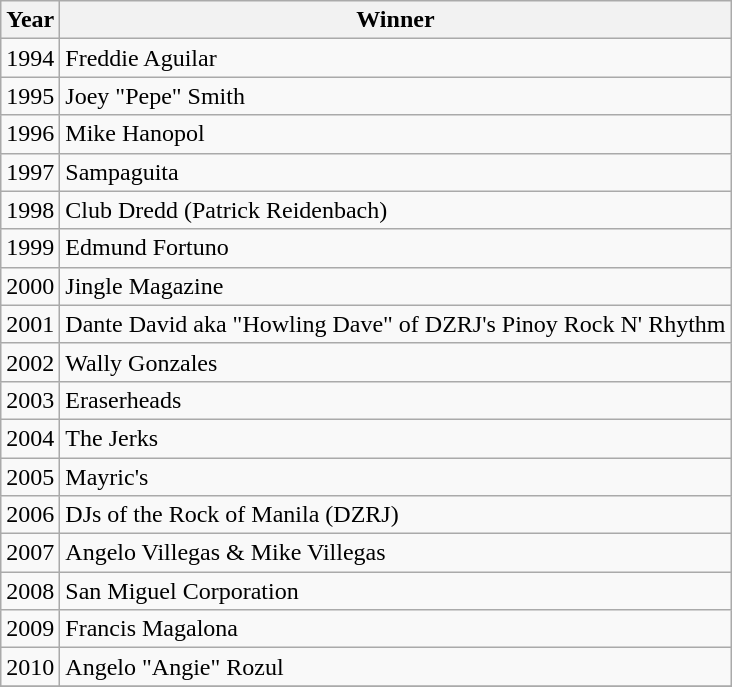<table class="wikitable">
<tr>
<th>Year</th>
<th>Winner</th>
</tr>
<tr>
<td>1994</td>
<td>Freddie Aguilar</td>
</tr>
<tr>
<td>1995</td>
<td>Joey "Pepe" Smith</td>
</tr>
<tr>
<td>1996</td>
<td>Mike Hanopol</td>
</tr>
<tr>
<td>1997</td>
<td>Sampaguita</td>
</tr>
<tr>
<td>1998</td>
<td>Club Dredd (Patrick Reidenbach)</td>
</tr>
<tr>
<td>1999</td>
<td>Edmund Fortuno</td>
</tr>
<tr>
<td>2000</td>
<td>Jingle Magazine</td>
</tr>
<tr>
<td>2001</td>
<td>Dante David aka "Howling Dave" of DZRJ's Pinoy Rock N' Rhythm</td>
</tr>
<tr>
<td>2002</td>
<td>Wally Gonzales</td>
</tr>
<tr>
<td>2003</td>
<td>Eraserheads</td>
</tr>
<tr>
<td>2004</td>
<td>The Jerks</td>
</tr>
<tr>
<td>2005</td>
<td>Mayric's</td>
</tr>
<tr>
<td>2006</td>
<td>DJs of the Rock of Manila (DZRJ)</td>
</tr>
<tr>
<td>2007</td>
<td>Angelo Villegas & Mike Villegas</td>
</tr>
<tr>
<td>2008</td>
<td>San Miguel Corporation</td>
</tr>
<tr>
<td>2009</td>
<td>Francis Magalona</td>
</tr>
<tr>
<td>2010</td>
<td>Angelo "Angie" Rozul</td>
</tr>
<tr>
</tr>
</table>
